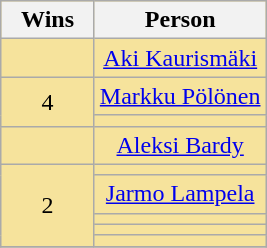<table class="wikitable" rowspan=2 border="1" cellpadding="4" style="text-align: center; background: #f6e39c">
<tr>
<th scope="col" width="55">Wins</th>
<th scope="col" align="center">Person</th>
</tr>
<tr>
<td></td>
<td><a href='#'>Aki Kaurismäki</a></td>
</tr>
<tr>
<td rowspan=2 style="text-align:center;">4</td>
<td><a href='#'>Markku Pölönen</a></td>
</tr>
<tr>
<td></td>
</tr>
<tr>
<td></td>
<td><a href='#'>Aleksi Bardy</a></td>
</tr>
<tr>
<td rowspan=5 style="text-align:center;">2</td>
<td></td>
</tr>
<tr>
<td><a href='#'>Jarmo Lampela</a></td>
</tr>
<tr>
<td></td>
</tr>
<tr>
<td></td>
</tr>
<tr>
<td></td>
</tr>
<tr>
</tr>
</table>
